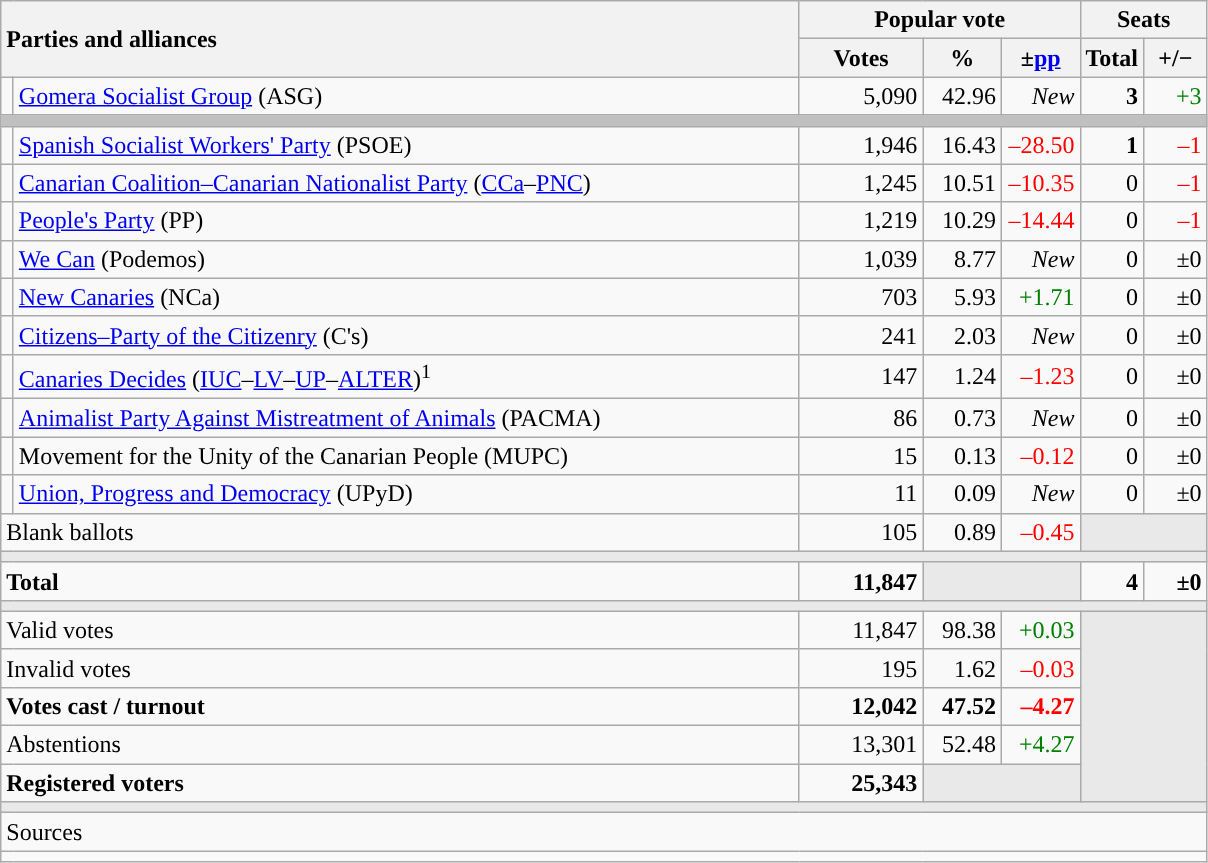<table class="wikitable" style="text-align:right;">
<tr>
<th style="text-align:left;" rowspan="2" colspan="2" width="525">Parties and alliances</th>
<th colspan="3">Popular vote</th>
<th colspan="2">Seats</th>
</tr>
<tr>
<th width="75">Votes</th>
<th width="45">%</th>
<th width="45">±<a href='#'>pp</a></th>
<th width="35">Total</th>
<th width="35">+/−</th>
</tr>
<tr>
<td width="1" style="color:inherit;background:"></td>
<td align="left"><a href='#'>Gomera Socialist Group</a> (ASG)</td>
<td>5,090</td>
<td>42.96</td>
<td><em>New</em></td>
<td><strong>3</strong></td>
<td style="color:green;">+3</td>
</tr>
<tr>
<td colspan="7" bgcolor="#C0C0C0"></td>
</tr>
<tr>
<td style="color:inherit;background:"></td>
<td align="left"><a href='#'>Spanish Socialist Workers' Party</a> (PSOE)</td>
<td>1,946</td>
<td>16.43</td>
<td style="color:red;">–28.50</td>
<td><strong>1</strong></td>
<td style="color:red;">–1</td>
</tr>
<tr>
<td style="color:inherit;background:"></td>
<td align="left"><a href='#'>Canarian Coalition–Canarian Nationalist Party</a> (<a href='#'>CCa</a>–<a href='#'>PNC</a>)</td>
<td>1,245</td>
<td>10.51</td>
<td style="color:red;">–10.35</td>
<td>0</td>
<td style="color:red;">–1</td>
</tr>
<tr>
<td style="color:inherit;background:"></td>
<td align="left"><a href='#'>People's Party</a> (PP)</td>
<td>1,219</td>
<td>10.29</td>
<td style="color:red;">–14.44</td>
<td>0</td>
<td style="color:red;">–1</td>
</tr>
<tr>
<td style="color:inherit;background:"></td>
<td align="left"><a href='#'>We Can</a> (Podemos)</td>
<td>1,039</td>
<td>8.77</td>
<td><em>New</em></td>
<td>0</td>
<td>±0</td>
</tr>
<tr>
<td style="color:inherit;background:"></td>
<td align="left"><a href='#'>New Canaries</a> (NCa)</td>
<td>703</td>
<td>5.93</td>
<td style="color:green;">+1.71</td>
<td>0</td>
<td>±0</td>
</tr>
<tr>
<td style="color:inherit;background:"></td>
<td align="left"><a href='#'>Citizens–Party of the Citizenry</a> (C's)</td>
<td>241</td>
<td>2.03</td>
<td><em>New</em></td>
<td>0</td>
<td>±0</td>
</tr>
<tr>
<td style="color:inherit;background:"></td>
<td align="left"><a href='#'>Canaries Decides</a> (<a href='#'>IUC</a>–<a href='#'>LV</a>–<a href='#'>UP</a>–<a href='#'>ALTER</a>)<sup>1</sup></td>
<td>147</td>
<td>1.24</td>
<td style="color:red;">–1.23</td>
<td>0</td>
<td>±0</td>
</tr>
<tr>
<td style="color:inherit;background:"></td>
<td align="left"><a href='#'>Animalist Party Against Mistreatment of Animals</a> (PACMA)</td>
<td>86</td>
<td>0.73</td>
<td><em>New</em></td>
<td>0</td>
<td>±0</td>
</tr>
<tr>
<td style="color:inherit;background:"></td>
<td align="left">Movement for the Unity of the Canarian People (MUPC)</td>
<td>15</td>
<td>0.13</td>
<td style="color:red;">–0.12</td>
<td>0</td>
<td>±0</td>
</tr>
<tr>
<td style="color:inherit;background:"></td>
<td align="left"><a href='#'>Union, Progress and Democracy</a> (UPyD)</td>
<td>11</td>
<td>0.09</td>
<td><em>New</em></td>
<td>0</td>
<td>±0</td>
</tr>
<tr>
<td align="left" colspan="2">Blank ballots</td>
<td>105</td>
<td>0.89</td>
<td style="color:red;">–0.45</td>
<td bgcolor="#E9E9E9" colspan="2"></td>
</tr>
<tr>
<td colspan="7" bgcolor="#E9E9E9"></td>
</tr>
<tr style="font-weight:bold;">
<td align="left" colspan="2">Total</td>
<td>11,847</td>
<td bgcolor="#E9E9E9" colspan="2"></td>
<td>4</td>
<td>±0</td>
</tr>
<tr>
<td colspan="7" bgcolor="#E9E9E9"></td>
</tr>
<tr>
<td align="left" colspan="2">Valid votes</td>
<td>11,847</td>
<td>98.38</td>
<td style="color:green;">+0.03</td>
<td bgcolor="#E9E9E9" colspan="2" rowspan="5"></td>
</tr>
<tr>
<td align="left" colspan="2">Invalid votes</td>
<td>195</td>
<td>1.62</td>
<td style="color:red;">–0.03</td>
</tr>
<tr style="font-weight:bold;">
<td align="left" colspan="2">Votes cast / turnout</td>
<td>12,042</td>
<td>47.52</td>
<td style="color:red;">–4.27</td>
</tr>
<tr>
<td align="left" colspan="2">Abstentions</td>
<td>13,301</td>
<td>52.48</td>
<td style="color:green;">+4.27</td>
</tr>
<tr style="font-weight:bold;">
<td align="left" colspan="2">Registered voters</td>
<td>25,343</td>
<td bgcolor="#E9E9E9" colspan="2"></td>
</tr>
<tr>
<td colspan="7" bgcolor="#E9E9E9"></td>
</tr>
<tr>
<td align="left" colspan="7">Sources</td>
</tr>
<tr>
<td colspan="7" style="text-align:left; max-width:790px;"></td>
</tr>
</table>
